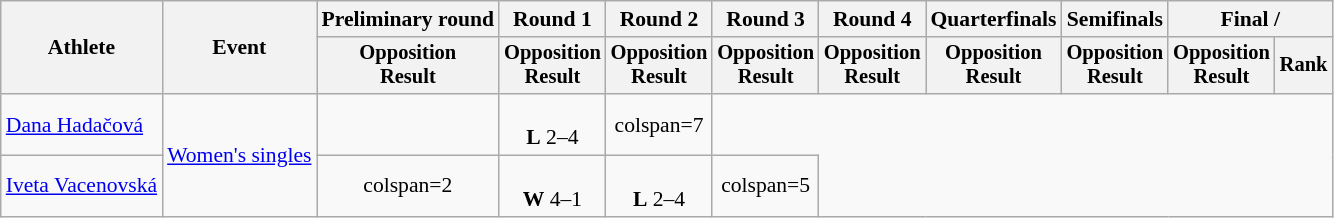<table class="wikitable" style="font-size:90%">
<tr>
<th rowspan="2">Athlete</th>
<th rowspan="2">Event</th>
<th>Preliminary round</th>
<th>Round 1</th>
<th>Round 2</th>
<th>Round 3</th>
<th>Round 4</th>
<th>Quarterfinals</th>
<th>Semifinals</th>
<th colspan=2>Final / </th>
</tr>
<tr style="font-size:95%">
<th>Opposition<br>Result</th>
<th>Opposition<br>Result</th>
<th>Opposition<br>Result</th>
<th>Opposition<br>Result</th>
<th>Opposition<br>Result</th>
<th>Opposition<br>Result</th>
<th>Opposition<br>Result</th>
<th>Opposition<br>Result</th>
<th>Rank</th>
</tr>
<tr align=center>
<td align=left><a href='#'>Dana Hadačová</a></td>
<td align=left rowspan=2><a href='#'>Women's singles</a></td>
<td></td>
<td><br><strong>L</strong> 2–4</td>
<td>colspan=7 </td>
</tr>
<tr align=center>
<td align=left><a href='#'>Iveta Vacenovská</a></td>
<td>colspan=2 </td>
<td><br><strong>W</strong> 4–1</td>
<td><br><strong>L</strong> 2–4</td>
<td>colspan=5 </td>
</tr>
</table>
